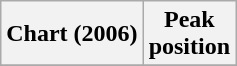<table class="wikitable sortable plainrowheaders">
<tr>
<th>Chart (2006)</th>
<th>Peak<br>position</th>
</tr>
<tr>
</tr>
</table>
